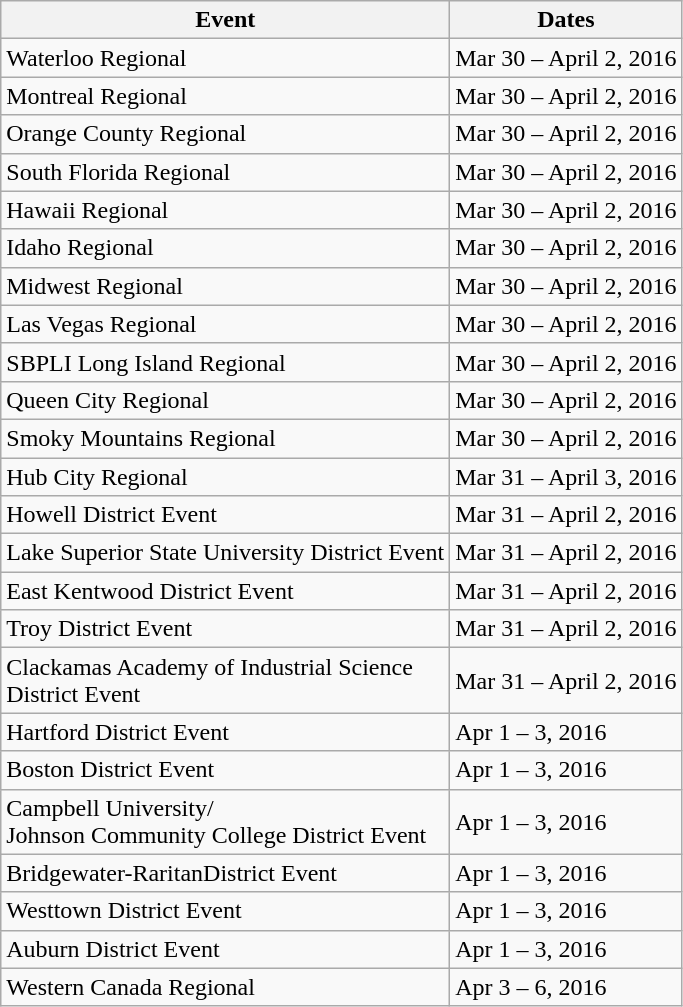<table class="wikitable">
<tr>
<th>Event</th>
<th>Dates</th>
</tr>
<tr>
<td>Waterloo Regional</td>
<td>Mar 30 – April 2, 2016</td>
</tr>
<tr>
<td>Montreal Regional</td>
<td>Mar 30 – April 2, 2016</td>
</tr>
<tr>
<td>Orange County Regional</td>
<td>Mar 30 – April 2, 2016</td>
</tr>
<tr>
<td>South Florida Regional</td>
<td>Mar 30 – April 2, 2016</td>
</tr>
<tr>
<td>Hawaii Regional</td>
<td>Mar 30 – April 2, 2016</td>
</tr>
<tr>
<td>Idaho Regional</td>
<td>Mar 30 – April 2, 2016</td>
</tr>
<tr>
<td>Midwest Regional</td>
<td>Mar 30 – April 2, 2016</td>
</tr>
<tr>
<td>Las Vegas Regional</td>
<td>Mar 30 – April 2, 2016</td>
</tr>
<tr>
<td>SBPLI Long Island Regional</td>
<td>Mar 30 – April 2, 2016</td>
</tr>
<tr>
<td>Queen City Regional</td>
<td>Mar 30 – April 2, 2016</td>
</tr>
<tr>
<td>Smoky Mountains Regional</td>
<td>Mar 30 – April 2, 2016</td>
</tr>
<tr>
<td>Hub City Regional</td>
<td>Mar 31 – April 3, 2016</td>
</tr>
<tr>
<td>Howell District Event</td>
<td>Mar 31 – April 2, 2016</td>
</tr>
<tr>
<td>Lake Superior State University District Event</td>
<td>Mar 31 – April 2, 2016</td>
</tr>
<tr>
<td>East Kentwood District Event</td>
<td>Mar 31 – April 2, 2016</td>
</tr>
<tr>
<td>Troy District Event</td>
<td>Mar 31 – April 2, 2016</td>
</tr>
<tr>
<td>Clackamas Academy of Industrial Science<br>District Event</td>
<td>Mar 31 – April 2, 2016</td>
</tr>
<tr>
<td>Hartford District Event</td>
<td>Apr 1 – 3, 2016</td>
</tr>
<tr>
<td>Boston District Event</td>
<td>Apr 1 – 3, 2016</td>
</tr>
<tr>
<td>Campbell University/<br>Johnson Community College District Event</td>
<td>Apr 1 – 3, 2016</td>
</tr>
<tr>
<td>Bridgewater-RaritanDistrict Event</td>
<td>Apr 1 – 3, 2016</td>
</tr>
<tr>
<td>Westtown District Event</td>
<td>Apr 1 – 3, 2016</td>
</tr>
<tr>
<td>Auburn District Event</td>
<td>Apr 1 – 3, 2016</td>
</tr>
<tr>
<td>Western Canada Regional</td>
<td>Apr 3 – 6, 2016</td>
</tr>
</table>
